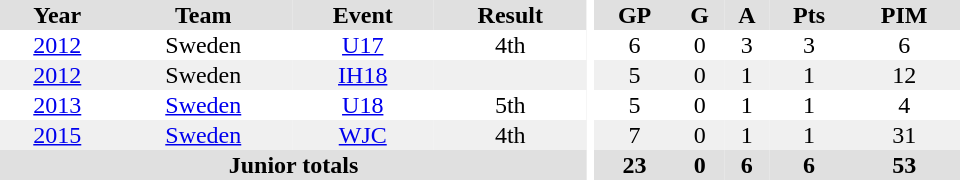<table border="0" cellpadding="1" cellspacing="0" ID="Table3" style="text-align:center; width:40em">
<tr ALIGN="center" bgcolor="#e0e0e0">
<th>Year</th>
<th>Team</th>
<th>Event</th>
<th>Result</th>
<th rowspan="99" bgcolor="#ffffff"></th>
<th>GP</th>
<th>G</th>
<th>A</th>
<th>Pts</th>
<th>PIM</th>
</tr>
<tr>
<td><a href='#'>2012</a></td>
<td>Sweden</td>
<td><a href='#'>U17</a></td>
<td>4th</td>
<td>6</td>
<td>0</td>
<td>3</td>
<td>3</td>
<td>6</td>
</tr>
<tr bgcolor="#f0f0f0">
<td><a href='#'>2012</a></td>
<td>Sweden</td>
<td><a href='#'>IH18</a></td>
<td></td>
<td>5</td>
<td>0</td>
<td>1</td>
<td>1</td>
<td>12</td>
</tr>
<tr>
<td><a href='#'>2013</a></td>
<td><a href='#'>Sweden</a></td>
<td><a href='#'>U18</a></td>
<td>5th</td>
<td>5</td>
<td>0</td>
<td>1</td>
<td>1</td>
<td>4</td>
</tr>
<tr bgcolor="#f0f0f0">
<td><a href='#'>2015</a></td>
<td><a href='#'>Sweden</a></td>
<td><a href='#'>WJC</a></td>
<td>4th</td>
<td>7</td>
<td>0</td>
<td>1</td>
<td>1</td>
<td>31</td>
</tr>
<tr bgcolor="#e0e0e0">
<th colspan="4">Junior totals</th>
<th>23</th>
<th>0</th>
<th>6</th>
<th>6</th>
<th>53</th>
</tr>
</table>
